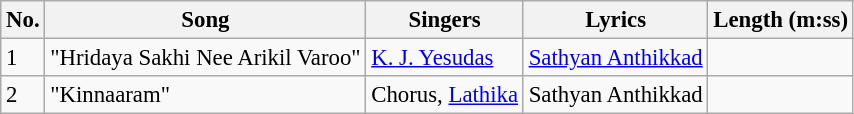<table class="wikitable" style="font-size:95%;">
<tr>
<th>No.</th>
<th>Song</th>
<th>Singers</th>
<th>Lyrics</th>
<th>Length (m:ss)</th>
</tr>
<tr>
<td>1</td>
<td>"Hridaya Sakhi Nee Arikil Varoo"</td>
<td><a href='#'>K. J. Yesudas</a></td>
<td><a href='#'>Sathyan Anthikkad</a></td>
<td></td>
</tr>
<tr>
<td>2</td>
<td>"Kinnaaram"</td>
<td>Chorus, <a href='#'>Lathika</a></td>
<td>Sathyan Anthikkad</td>
<td></td>
</tr>
</table>
